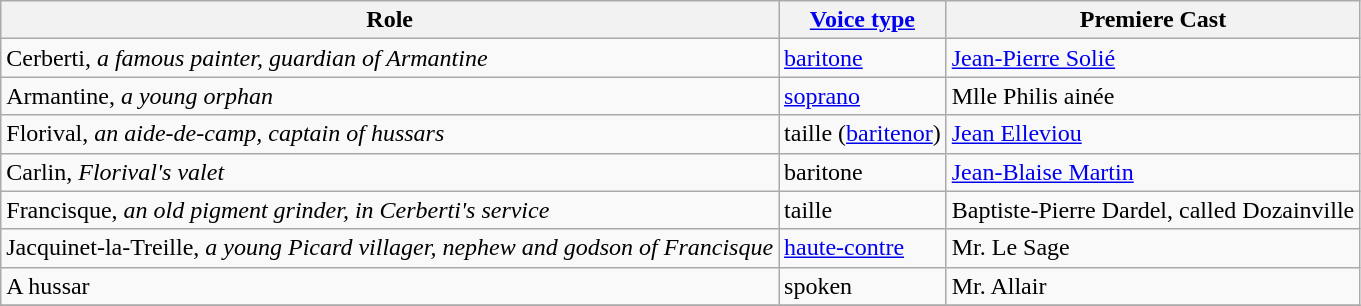<table class="wikitable">
<tr>
<th>Role</th>
<th><a href='#'>Voice type</a></th>
<th>Premiere Cast</th>
</tr>
<tr>
<td>Cerberti, <em>a famous painter, guardian of Armantine</em></td>
<td><a href='#'>baritone</a></td>
<td><a href='#'>Jean-Pierre Solié</a></td>
</tr>
<tr>
<td>Armantine, <em>a young orphan</em></td>
<td><a href='#'>soprano</a></td>
<td>Mlle Philis ainée</td>
</tr>
<tr>
<td>Florival, <em>an aide-de-camp, captain of hussars</em></td>
<td>taille (<a href='#'>baritenor</a>)</td>
<td><a href='#'>Jean Elleviou</a></td>
</tr>
<tr>
<td>Carlin, <em>Florival's valet</em></td>
<td>baritone</td>
<td><a href='#'>Jean-Blaise Martin</a></td>
</tr>
<tr>
<td>Francisque, <em>an old pigment grinder, in Cerberti's service</em></td>
<td>taille</td>
<td>Baptiste-Pierre Dardel, called Dozainville</td>
</tr>
<tr>
<td>Jacquinet-la-Treille, <em>a young Picard villager, nephew and godson of Francisque</em></td>
<td><a href='#'>haute-contre</a></td>
<td>Mr. Le Sage</td>
</tr>
<tr>
<td>A hussar</td>
<td>spoken</td>
<td>Mr. Allair</td>
</tr>
<tr>
</tr>
</table>
